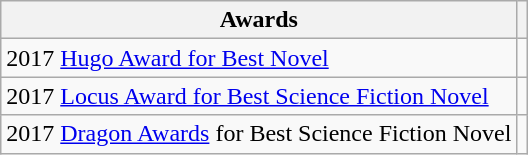<table class="wikitable">
<tr>
<th>Awards</th>
<th></th>
</tr>
<tr>
<td>2017 <a href='#'>Hugo Award for Best Novel</a></td>
<td></td>
</tr>
<tr>
<td>2017 <a href='#'>Locus Award for Best Science Fiction Novel</a></td>
<td></td>
</tr>
<tr>
<td>2017 <a href='#'>Dragon Awards</a> for Best Science Fiction Novel</td>
<td></td>
</tr>
</table>
